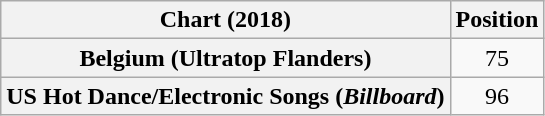<table class="wikitable sortable plainrowheaders" style="text-align:center">
<tr>
<th>Chart (2018)</th>
<th>Position</th>
</tr>
<tr>
<th scope="row">Belgium (Ultratop Flanders)</th>
<td>75</td>
</tr>
<tr>
<th scope="row">US Hot Dance/Electronic Songs (<em>Billboard</em>)</th>
<td>96</td>
</tr>
</table>
